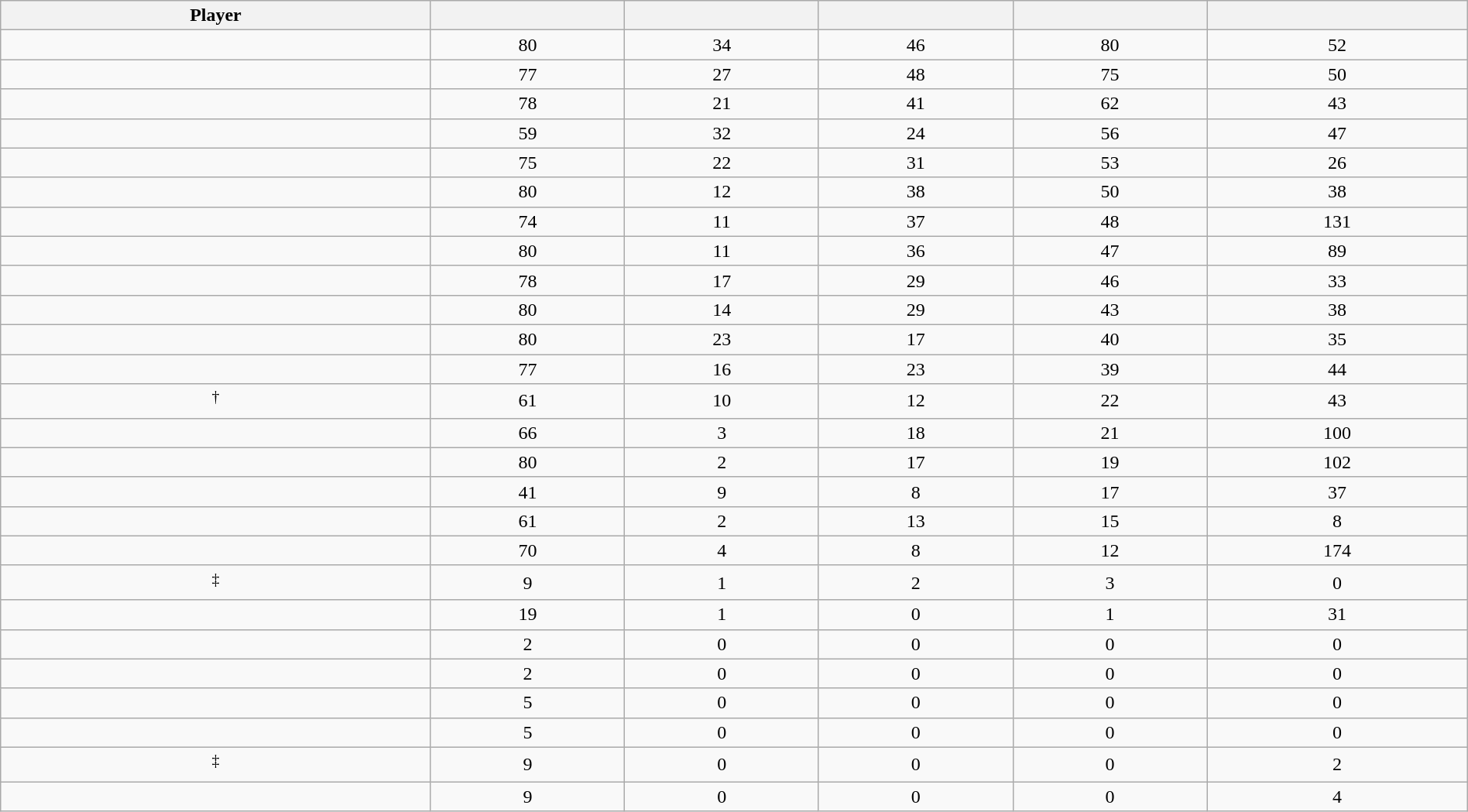<table class="wikitable sortable" style="width:100%;">
<tr align=center>
<th>Player</th>
<th></th>
<th></th>
<th></th>
<th></th>
<th></th>
</tr>
<tr align=center>
<td></td>
<td>80</td>
<td>34</td>
<td>46</td>
<td>80</td>
<td>52</td>
</tr>
<tr align=center>
<td></td>
<td>77</td>
<td>27</td>
<td>48</td>
<td>75</td>
<td>50</td>
</tr>
<tr align=center>
<td></td>
<td>78</td>
<td>21</td>
<td>41</td>
<td>62</td>
<td>43</td>
</tr>
<tr align=center>
<td></td>
<td>59</td>
<td>32</td>
<td>24</td>
<td>56</td>
<td>47</td>
</tr>
<tr align=center>
<td></td>
<td>75</td>
<td>22</td>
<td>31</td>
<td>53</td>
<td>26</td>
</tr>
<tr align=center>
<td></td>
<td>80</td>
<td>12</td>
<td>38</td>
<td>50</td>
<td>38</td>
</tr>
<tr align=center>
<td></td>
<td>74</td>
<td>11</td>
<td>37</td>
<td>48</td>
<td>131</td>
</tr>
<tr align=center>
<td></td>
<td>80</td>
<td>11</td>
<td>36</td>
<td>47</td>
<td>89</td>
</tr>
<tr align=center>
<td></td>
<td>78</td>
<td>17</td>
<td>29</td>
<td>46</td>
<td>33</td>
</tr>
<tr align=center>
<td></td>
<td>80</td>
<td>14</td>
<td>29</td>
<td>43</td>
<td>38</td>
</tr>
<tr align=center>
<td></td>
<td>80</td>
<td>23</td>
<td>17</td>
<td>40</td>
<td>35</td>
</tr>
<tr align=center>
<td></td>
<td>77</td>
<td>16</td>
<td>23</td>
<td>39</td>
<td>44</td>
</tr>
<tr align=center>
<td><sup>†</sup></td>
<td>61</td>
<td>10</td>
<td>12</td>
<td>22</td>
<td>43</td>
</tr>
<tr align=center>
<td></td>
<td>66</td>
<td>3</td>
<td>18</td>
<td>21</td>
<td>100</td>
</tr>
<tr align=center>
<td></td>
<td>80</td>
<td>2</td>
<td>17</td>
<td>19</td>
<td>102</td>
</tr>
<tr align=center>
<td></td>
<td>41</td>
<td>9</td>
<td>8</td>
<td>17</td>
<td>37</td>
</tr>
<tr align=center>
<td></td>
<td>61</td>
<td>2</td>
<td>13</td>
<td>15</td>
<td>8</td>
</tr>
<tr align=center>
<td></td>
<td>70</td>
<td>4</td>
<td>8</td>
<td>12</td>
<td>174</td>
</tr>
<tr align=center>
<td><sup>‡</sup></td>
<td>9</td>
<td>1</td>
<td>2</td>
<td>3</td>
<td>0</td>
</tr>
<tr align=center>
<td></td>
<td>19</td>
<td>1</td>
<td>0</td>
<td>1</td>
<td>31</td>
</tr>
<tr align=center>
<td></td>
<td>2</td>
<td>0</td>
<td>0</td>
<td>0</td>
<td>0</td>
</tr>
<tr align=center>
<td></td>
<td>2</td>
<td>0</td>
<td>0</td>
<td>0</td>
<td>0</td>
</tr>
<tr align=center>
<td></td>
<td>5</td>
<td>0</td>
<td>0</td>
<td>0</td>
<td>0</td>
</tr>
<tr align=center>
<td></td>
<td>5</td>
<td>0</td>
<td>0</td>
<td>0</td>
<td>0</td>
</tr>
<tr align=center>
<td><sup>‡</sup></td>
<td>9</td>
<td>0</td>
<td>0</td>
<td>0</td>
<td>2</td>
</tr>
<tr align=center>
<td></td>
<td>9</td>
<td>0</td>
<td>0</td>
<td>0</td>
<td>4</td>
</tr>
</table>
